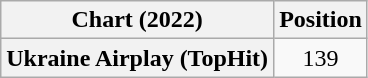<table class="wikitable plainrowheaders" style="text-align:center">
<tr>
<th scope="col">Chart (2022)</th>
<th scope="col">Position</th>
</tr>
<tr>
<th scope="row">Ukraine Airplay (TopHit)</th>
<td>139</td>
</tr>
</table>
